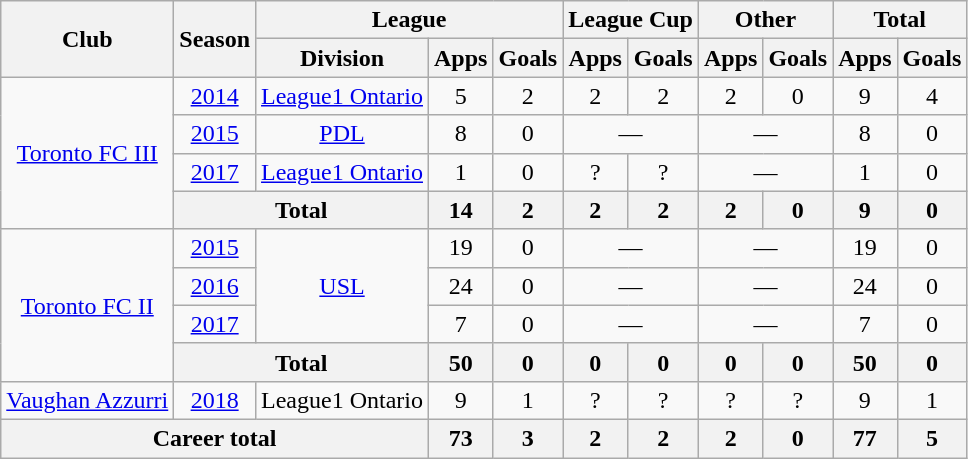<table class="wikitable" style="text-align:center">
<tr>
<th rowspan="2">Club</th>
<th rowspan="2">Season</th>
<th colspan="3">League</th>
<th colspan="2">League Cup</th>
<th colspan="2">Other</th>
<th colspan="2">Total</th>
</tr>
<tr>
<th>Division</th>
<th>Apps</th>
<th>Goals</th>
<th>Apps</th>
<th>Goals</th>
<th>Apps</th>
<th>Goals</th>
<th>Apps</th>
<th>Goals</th>
</tr>
<tr>
<td rowspan="4"><a href='#'>Toronto FC III</a></td>
<td><a href='#'>2014</a></td>
<td><a href='#'>League1 Ontario</a></td>
<td>5</td>
<td>2</td>
<td>2</td>
<td>2</td>
<td>2</td>
<td>0</td>
<td>9</td>
<td>4</td>
</tr>
<tr>
<td><a href='#'>2015</a></td>
<td><a href='#'>PDL</a></td>
<td>8</td>
<td>0</td>
<td colspan="2">—</td>
<td colspan="2">—</td>
<td>8</td>
<td>0</td>
</tr>
<tr>
<td><a href='#'>2017</a></td>
<td><a href='#'>League1 Ontario</a></td>
<td>1</td>
<td>0</td>
<td>?</td>
<td>?</td>
<td colspan="2">—</td>
<td>1</td>
<td>0</td>
</tr>
<tr>
<th colspan="2">Total</th>
<th>14</th>
<th>2</th>
<th>2</th>
<th>2</th>
<th>2</th>
<th>0</th>
<th>9</th>
<th>0</th>
</tr>
<tr>
<td rowspan="4"><a href='#'>Toronto FC II</a></td>
<td><a href='#'>2015</a></td>
<td rowspan="3"><a href='#'>USL</a></td>
<td>19</td>
<td>0</td>
<td colspan="2">—</td>
<td colspan="2">—</td>
<td>19</td>
<td>0</td>
</tr>
<tr>
<td><a href='#'>2016</a></td>
<td>24</td>
<td>0</td>
<td colspan="2">—</td>
<td colspan="2">—</td>
<td>24</td>
<td>0</td>
</tr>
<tr>
<td><a href='#'>2017</a></td>
<td>7</td>
<td>0</td>
<td colspan="2">—</td>
<td colspan="2">—</td>
<td>7</td>
<td>0</td>
</tr>
<tr>
<th colspan="2">Total</th>
<th>50</th>
<th>0</th>
<th>0</th>
<th>0</th>
<th>0</th>
<th>0</th>
<th>50</th>
<th>0</th>
</tr>
<tr>
<td><a href='#'>Vaughan Azzurri</a></td>
<td><a href='#'>2018</a></td>
<td>League1 Ontario</td>
<td>9</td>
<td>1</td>
<td>?</td>
<td>?</td>
<td>?</td>
<td>?</td>
<td>9</td>
<td>1</td>
</tr>
<tr>
<th colspan="3">Career total</th>
<th>73</th>
<th>3</th>
<th>2</th>
<th>2</th>
<th>2</th>
<th>0</th>
<th>77</th>
<th>5</th>
</tr>
</table>
